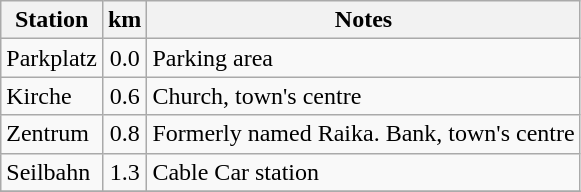<table class="wikitable">
<tr>
<th>Station</th>
<th>km</th>
<th>Notes</th>
</tr>
<tr>
<td>Parkplatz</td>
<td style="text-align:center;">0.0</td>
<td> Parking area</td>
</tr>
<tr>
<td>Kirche</td>
<td style="text-align:center;">0.6</td>
<td>Church, town's centre</td>
</tr>
<tr>
<td>Zentrum</td>
<td style="text-align:center;">0.8</td>
<td>Formerly named Raika. Bank, town's centre</td>
</tr>
<tr>
<td>Seilbahn</td>
<td style="text-align:center;">1.3</td>
<td> Cable Car station</td>
</tr>
<tr>
</tr>
</table>
